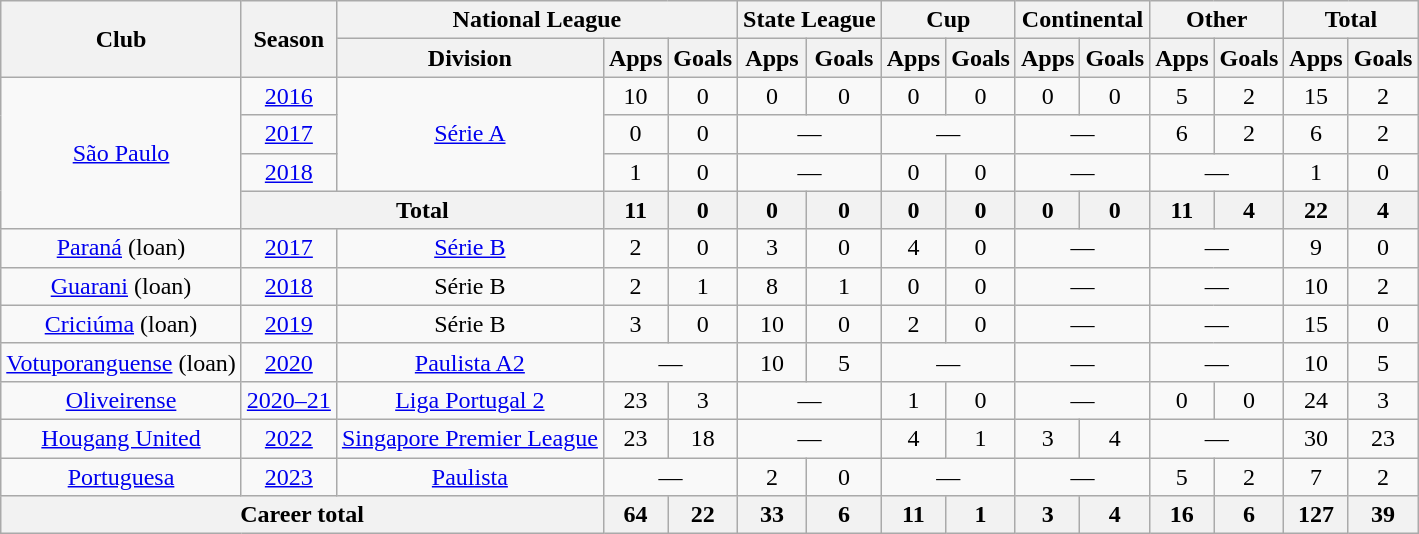<table class="wikitable" style="text-align: center;">
<tr>
<th rowspan="2">Club</th>
<th rowspan="2">Season</th>
<th colspan="3">National League</th>
<th colspan="2">State League</th>
<th colspan="2">Cup</th>
<th colspan="2">Continental</th>
<th colspan="2">Other</th>
<th colspan="2">Total</th>
</tr>
<tr>
<th>Division</th>
<th>Apps</th>
<th>Goals</th>
<th>Apps</th>
<th>Goals</th>
<th>Apps</th>
<th>Goals</th>
<th>Apps</th>
<th>Goals</th>
<th>Apps</th>
<th>Goals</th>
<th>Apps</th>
<th>Goals</th>
</tr>
<tr>
<td rowspan="4"><a href='#'>São Paulo</a></td>
<td><a href='#'>2016</a></td>
<td rowspan="3"><a href='#'>Série A</a></td>
<td>10</td>
<td>0</td>
<td>0</td>
<td>0</td>
<td>0</td>
<td>0</td>
<td>0</td>
<td>0</td>
<td>5</td>
<td>2</td>
<td>15</td>
<td>2</td>
</tr>
<tr>
<td><a href='#'>2017</a></td>
<td>0</td>
<td>0</td>
<td colspan="2">—</td>
<td colspan="2">—</td>
<td colspan="2">—</td>
<td>6</td>
<td>2</td>
<td>6</td>
<td>2</td>
</tr>
<tr>
<td><a href='#'>2018</a></td>
<td>1</td>
<td>0</td>
<td colspan="2">—</td>
<td>0</td>
<td>0</td>
<td colspan="2">—</td>
<td colspan="2">—</td>
<td>1</td>
<td>0</td>
</tr>
<tr>
<th colspan="2">Total</th>
<th>11</th>
<th>0</th>
<th>0</th>
<th>0</th>
<th>0</th>
<th>0</th>
<th>0</th>
<th>0</th>
<th>11</th>
<th>4</th>
<th>22</th>
<th>4</th>
</tr>
<tr>
<td><a href='#'>Paraná</a> (loan)</td>
<td><a href='#'>2017</a></td>
<td><a href='#'>Série B</a></td>
<td>2</td>
<td>0</td>
<td>3</td>
<td>0</td>
<td>4</td>
<td>0</td>
<td colspan="2">—</td>
<td colspan="2">—</td>
<td>9</td>
<td>0</td>
</tr>
<tr>
<td><a href='#'>Guarani</a> (loan)</td>
<td><a href='#'>2018</a></td>
<td>Série B</td>
<td>2</td>
<td>1</td>
<td>8</td>
<td>1</td>
<td>0</td>
<td>0</td>
<td colspan="2">—</td>
<td colspan="2">—</td>
<td>10</td>
<td>2</td>
</tr>
<tr>
<td><a href='#'>Criciúma</a> (loan)</td>
<td><a href='#'>2019</a></td>
<td>Série B</td>
<td>3</td>
<td>0</td>
<td>10</td>
<td>0</td>
<td>2</td>
<td>0</td>
<td colspan="2">—</td>
<td colspan="2">—</td>
<td>15</td>
<td>0</td>
</tr>
<tr>
<td><a href='#'>Votuporanguense</a> (loan)</td>
<td><a href='#'>2020</a></td>
<td><a href='#'>Paulista A2</a></td>
<td colspan="2">—</td>
<td>10</td>
<td>5</td>
<td colspan="2">—</td>
<td colspan="2">—</td>
<td colspan="2">—</td>
<td>10</td>
<td>5</td>
</tr>
<tr>
<td><a href='#'>Oliveirense</a></td>
<td><a href='#'>2020–21</a></td>
<td><a href='#'>Liga Portugal 2</a></td>
<td>23</td>
<td>3</td>
<td colspan="2">—</td>
<td>1</td>
<td>0</td>
<td colspan="2">—</td>
<td>0</td>
<td>0</td>
<td>24</td>
<td>3</td>
</tr>
<tr>
<td><a href='#'>Hougang United</a></td>
<td><a href='#'>2022</a></td>
<td><a href='#'>Singapore Premier League</a></td>
<td>23</td>
<td>18</td>
<td colspan="2">—</td>
<td>4</td>
<td>1</td>
<td>3</td>
<td>4</td>
<td colspan="2">—</td>
<td>30</td>
<td>23</td>
</tr>
<tr>
<td><a href='#'>Portuguesa</a></td>
<td><a href='#'>2023</a></td>
<td><a href='#'>Paulista</a></td>
<td colspan="2">—</td>
<td>2</td>
<td>0</td>
<td colspan="2">—</td>
<td colspan="2">—</td>
<td>5</td>
<td>2</td>
<td>7</td>
<td>2</td>
</tr>
<tr>
<th colspan="3">Career total</th>
<th>64</th>
<th>22</th>
<th>33</th>
<th>6</th>
<th>11</th>
<th>1</th>
<th>3</th>
<th>4</th>
<th>16</th>
<th>6</th>
<th>127</th>
<th>39</th>
</tr>
</table>
